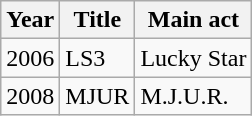<table class="wikitable">
<tr>
<th>Year</th>
<th>Title</th>
<th>Main act</th>
</tr>
<tr>
<td>2006</td>
<td>LS3</td>
<td>Lucky Star</td>
</tr>
<tr>
<td>2008</td>
<td>MJUR</td>
<td>M.J.U.R.</td>
</tr>
</table>
